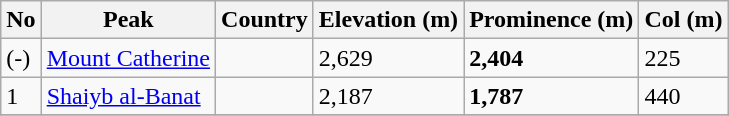<table class="wikitable sortable">
<tr>
<th>No</th>
<th>Peak</th>
<th>Country</th>
<th>Elevation (m)</th>
<th>Prominence (m)</th>
<th>Col (m)</th>
</tr>
<tr>
<td>(-)</td>
<td><a href='#'>Mount Catherine</a></td>
<td></td>
<td>2,629</td>
<td><strong>2,404</strong></td>
<td>225</td>
</tr>
<tr>
<td>1</td>
<td><a href='#'>Shaiyb al-Banat</a></td>
<td></td>
<td>2,187</td>
<td><strong>1,787</strong></td>
<td>440</td>
</tr>
<tr>
</tr>
</table>
